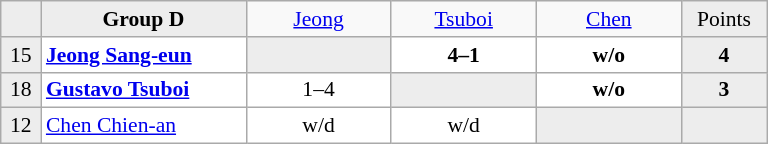<table class="wikitable" style="font-size:90%">
<tr style="text-align:center;">
<td style="background-color:#ededed;" width="20"></td>
<td style="background-color:#ededed;" width="130" style="text-align:center;"><strong>Group D</strong></td>
<td width="90"> <a href='#'>Jeong</a></td>
<td width="90"> <a href='#'>Tsuboi</a></td>
<td width="90"> <a href='#'>Chen</a></td>
<td style="background-color:#ededed;" width="50">Points</td>
</tr>
<tr style="text-align:center;background-color:#ffffff;">
<td style="background-color:#ededed;">15</td>
<td style="text-align:left;"> <strong><a href='#'>Jeong Sang-eun</a></strong></td>
<td style="background-color:#ededed;"></td>
<td><strong>4–1</strong></td>
<td><strong>w/o</strong></td>
<td style="background-color:#ededed;"><strong>4</strong></td>
</tr>
<tr style="text-align:center;background-color:#ffffff;">
<td style="background-color:#ededed;">18</td>
<td style="text-align:left;"> <strong><a href='#'>Gustavo Tsuboi</a></strong></td>
<td>1–4</td>
<td style="background-color:#ededed;"></td>
<td><strong>w/o</strong></td>
<td style="background-color:#ededed;"><strong>3</strong></td>
</tr>
<tr style="text-align:center;background-color:#ffffff;">
<td style="background-color:#ededed;">12</td>
<td style="text-align:left;"> <a href='#'>Chen Chien-an</a></td>
<td>w/d</td>
<td>w/d</td>
<td style="background-color:#ededed;"></td>
<td style="background-color:#ededed;"></td>
</tr>
</table>
